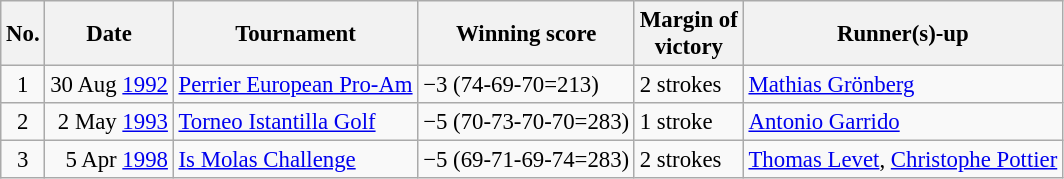<table class="wikitable" style="font-size:95%;">
<tr>
<th>No.</th>
<th>Date</th>
<th>Tournament</th>
<th>Winning score</th>
<th>Margin of<br>victory</th>
<th>Runner(s)-up</th>
</tr>
<tr>
<td align=center>1</td>
<td align=right>30 Aug <a href='#'>1992</a></td>
<td><a href='#'>Perrier European Pro-Am</a></td>
<td>−3 (74-69-70=213)</td>
<td>2 strokes</td>
<td> <a href='#'>Mathias Grönberg</a></td>
</tr>
<tr>
<td align=center>2</td>
<td align=right>2 May <a href='#'>1993</a></td>
<td><a href='#'>Torneo Istantilla Golf</a></td>
<td>−5 (70-73-70-70=283)</td>
<td>1 stroke</td>
<td> <a href='#'>Antonio Garrido</a></td>
</tr>
<tr>
<td align=center>3</td>
<td align=right>5 Apr <a href='#'>1998</a></td>
<td><a href='#'>Is Molas Challenge</a></td>
<td>−5 (69-71-69-74=283)</td>
<td>2 strokes</td>
<td> <a href='#'>Thomas Levet</a>,  <a href='#'>Christophe Pottier</a></td>
</tr>
</table>
